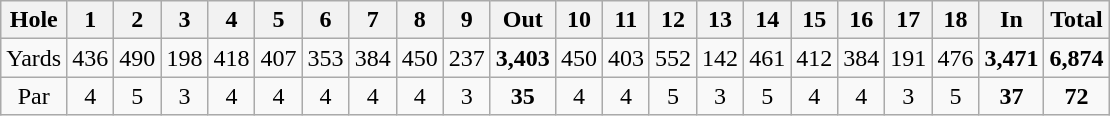<table class="wikitable" style="text-align:center">
<tr>
<th align="left">Hole</th>
<th>1</th>
<th>2</th>
<th>3</th>
<th>4</th>
<th>5</th>
<th>6</th>
<th>7</th>
<th>8</th>
<th>9</th>
<th>Out</th>
<th>10</th>
<th>11</th>
<th>12</th>
<th>13</th>
<th>14</th>
<th>15</th>
<th>16</th>
<th>17</th>
<th>18</th>
<th>In</th>
<th>Total</th>
</tr>
<tr>
<td align="center">Yards</td>
<td>436</td>
<td>490</td>
<td>198</td>
<td>418</td>
<td>407</td>
<td>353</td>
<td>384</td>
<td>450</td>
<td>237</td>
<td><strong>3,403</strong></td>
<td>450</td>
<td>403</td>
<td>552</td>
<td>142</td>
<td>461</td>
<td>412</td>
<td>384</td>
<td>191</td>
<td>476</td>
<td><strong>3,471</strong></td>
<td><strong>6,874</strong></td>
</tr>
<tr>
<td align="center">Par</td>
<td>4</td>
<td>5</td>
<td>3</td>
<td>4</td>
<td>4</td>
<td>4</td>
<td>4</td>
<td>4</td>
<td>3</td>
<td><strong>35</strong></td>
<td>4</td>
<td>4</td>
<td>5</td>
<td>3</td>
<td>5</td>
<td>4</td>
<td>4</td>
<td>3</td>
<td>5</td>
<td><strong>37</strong></td>
<td><strong>72</strong></td>
</tr>
</table>
